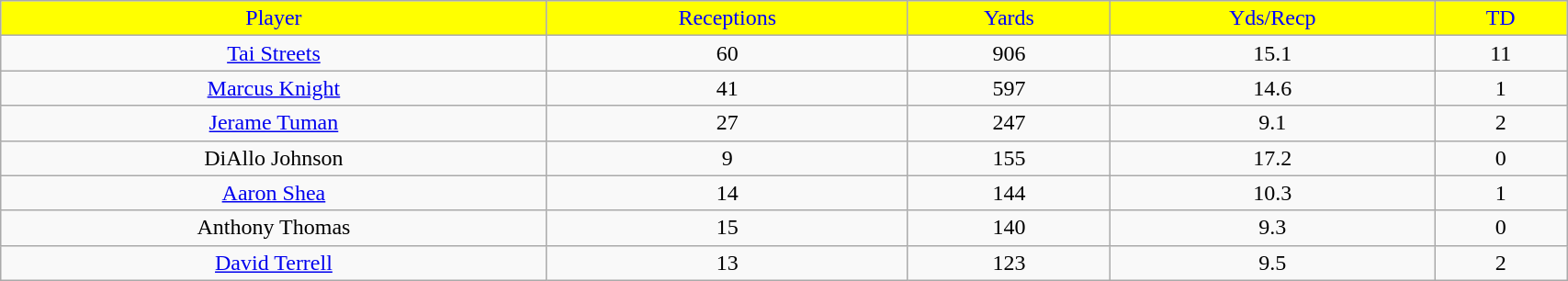<table class="wikitable" width="90%">
<tr align="center"  style="background:yellow;color:blue;">
<td>Player</td>
<td>Receptions</td>
<td>Yards</td>
<td>Yds/Recp</td>
<td>TD</td>
</tr>
<tr align="center" bgcolor="">
<td><a href='#'>Tai Streets</a></td>
<td>60</td>
<td>906</td>
<td>15.1</td>
<td>11</td>
</tr>
<tr align="center" bgcolor="">
<td><a href='#'>Marcus Knight</a></td>
<td>41</td>
<td>597</td>
<td>14.6</td>
<td>1</td>
</tr>
<tr align="center" bgcolor="">
<td><a href='#'>Jerame Tuman</a></td>
<td>27</td>
<td>247</td>
<td>9.1</td>
<td>2</td>
</tr>
<tr align="center" bgcolor="">
<td>DiAllo Johnson</td>
<td>9</td>
<td>155</td>
<td>17.2</td>
<td>0</td>
</tr>
<tr align="center" bgcolor="">
<td><a href='#'>Aaron Shea</a></td>
<td>14</td>
<td>144</td>
<td>10.3</td>
<td>1</td>
</tr>
<tr align="center" bgcolor="">
<td>Anthony Thomas</td>
<td>15</td>
<td>140</td>
<td>9.3</td>
<td>0</td>
</tr>
<tr align="center" bgcolor="">
<td><a href='#'>David Terrell</a></td>
<td>13</td>
<td>123</td>
<td>9.5</td>
<td>2</td>
</tr>
</table>
